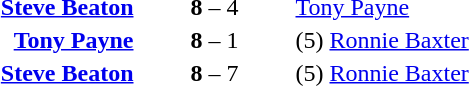<table style="text-align:center">
<tr>
<th width=200></th>
<th width=100></th>
<th width=200></th>
</tr>
<tr>
<td align=right><strong><a href='#'>Steve Beaton</a></strong> </td>
<td><strong>8</strong> – 4</td>
<td align=left> <a href='#'>Tony Payne</a></td>
</tr>
<tr>
<td align=right><strong><a href='#'>Tony Payne</a></strong> </td>
<td><strong>8</strong> – 1</td>
<td align=left> (5) <a href='#'>Ronnie Baxter</a></td>
</tr>
<tr>
<td align=right><strong><a href='#'>Steve Beaton</a></strong> </td>
<td><strong>8</strong> – 7</td>
<td align=left> (5) <a href='#'>Ronnie Baxter</a></td>
</tr>
</table>
